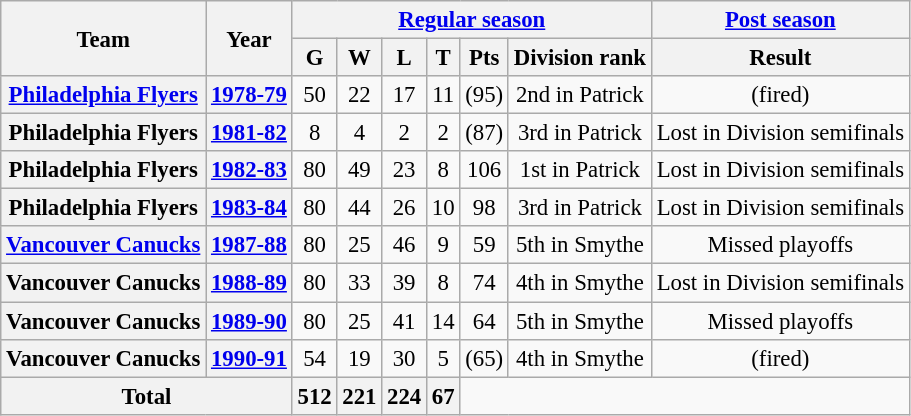<table class="wikitable" style="font-size: 95%; text-align:center;">
<tr>
<th rowspan="2">Team</th>
<th rowspan="2">Year</th>
<th colspan="6"><a href='#'>Regular season</a></th>
<th colspan="1"><a href='#'>Post season</a></th>
</tr>
<tr>
<th>G</th>
<th>W</th>
<th>L</th>
<th>T</th>
<th>Pts</th>
<th>Division rank</th>
<th>Result</th>
</tr>
<tr>
<th><a href='#'>Philadelphia Flyers</a></th>
<th><a href='#'>1978-79</a></th>
<td>50</td>
<td>22</td>
<td>17</td>
<td>11</td>
<td>(95)</td>
<td>2nd in Patrick</td>
<td>(fired)</td>
</tr>
<tr>
<th>Philadelphia Flyers</th>
<th><a href='#'>1981-82</a></th>
<td>8</td>
<td>4</td>
<td>2</td>
<td>2</td>
<td>(87)</td>
<td>3rd in Patrick</td>
<td>Lost in Division semifinals</td>
</tr>
<tr>
<th>Philadelphia Flyers</th>
<th><a href='#'>1982-83</a></th>
<td>80</td>
<td>49</td>
<td>23</td>
<td>8</td>
<td>106</td>
<td>1st in Patrick</td>
<td>Lost in Division semifinals</td>
</tr>
<tr>
<th>Philadelphia Flyers</th>
<th><a href='#'>1983-84</a></th>
<td>80</td>
<td>44</td>
<td>26</td>
<td>10</td>
<td>98</td>
<td>3rd in Patrick</td>
<td>Lost in Division semifinals</td>
</tr>
<tr>
<th><a href='#'>Vancouver Canucks</a></th>
<th><a href='#'>1987-88</a></th>
<td>80</td>
<td>25</td>
<td>46</td>
<td>9</td>
<td>59</td>
<td>5th in Smythe</td>
<td>Missed playoffs</td>
</tr>
<tr>
<th>Vancouver Canucks</th>
<th><a href='#'>1988-89</a></th>
<td>80</td>
<td>33</td>
<td>39</td>
<td>8</td>
<td>74</td>
<td>4th in Smythe</td>
<td>Lost in Division semifinals</td>
</tr>
<tr>
<th>Vancouver Canucks</th>
<th><a href='#'>1989-90</a></th>
<td>80</td>
<td>25</td>
<td>41</td>
<td>14</td>
<td>64</td>
<td>5th in Smythe</td>
<td>Missed playoffs</td>
</tr>
<tr>
<th>Vancouver Canucks</th>
<th><a href='#'>1990-91</a></th>
<td>54</td>
<td>19</td>
<td>30</td>
<td>5</td>
<td>(65)</td>
<td>4th in Smythe</td>
<td>(fired)</td>
</tr>
<tr>
<th colspan="2">Total</th>
<th>512</th>
<th>221</th>
<th>224</th>
<th>67</th>
</tr>
</table>
